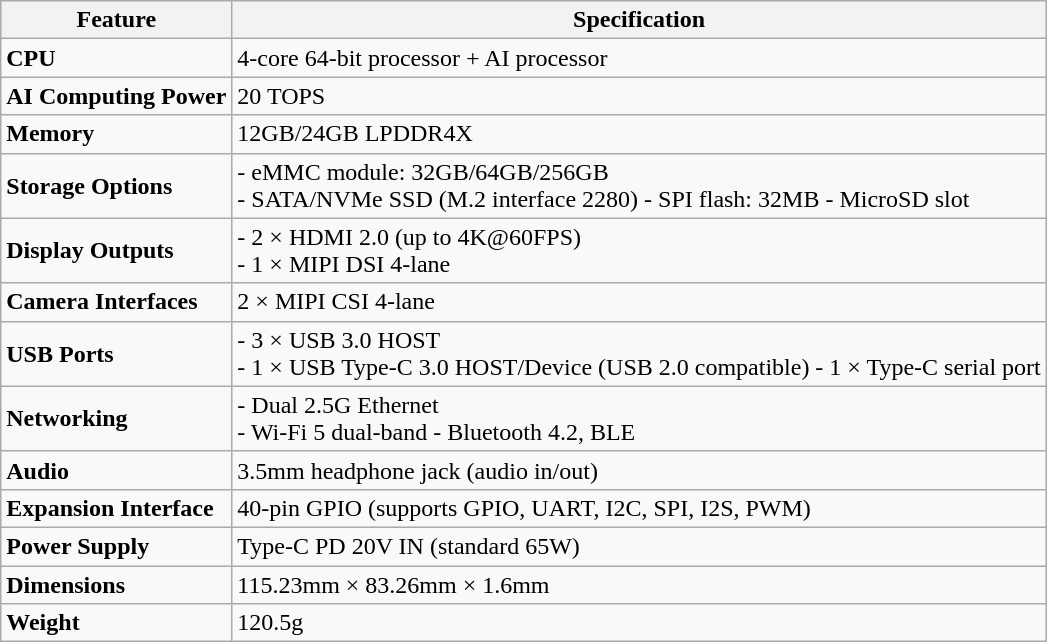<table class="wikitable">
<tr>
<th>Feature</th>
<th>Specification</th>
</tr>
<tr>
<td><strong>CPU</strong></td>
<td>4-core 64-bit processor + AI processor</td>
</tr>
<tr>
<td><strong>AI Computing Power</strong></td>
<td>20 TOPS</td>
</tr>
<tr>
<td><strong>Memory</strong></td>
<td>12GB/24GB LPDDR4X</td>
</tr>
<tr>
<td><strong>Storage Options</strong></td>
<td>- eMMC module: 32GB/64GB/256GB<br>- SATA/NVMe SSD (M.2 interface 2280)
- SPI flash: 32MB
- MicroSD slot</td>
</tr>
<tr>
<td><strong>Display Outputs</strong></td>
<td>- 2 × HDMI 2.0 (up to 4K@60FPS)<br>- 1 × MIPI DSI 4-lane</td>
</tr>
<tr>
<td><strong>Camera Interfaces</strong></td>
<td>2 × MIPI CSI 4-lane</td>
</tr>
<tr>
<td><strong>USB Ports</strong></td>
<td>- 3 × USB 3.0 HOST<br>- 1 × USB Type-C 3.0 HOST/Device (USB 2.0 compatible)
- 1 × Type-C serial port</td>
</tr>
<tr>
<td><strong>Networking</strong></td>
<td>- Dual 2.5G Ethernet<br>- Wi-Fi 5 dual-band
- Bluetooth 4.2, BLE</td>
</tr>
<tr>
<td><strong>Audio</strong></td>
<td>3.5mm headphone jack (audio in/out)</td>
</tr>
<tr>
<td><strong>Expansion Interface</strong></td>
<td>40-pin GPIO (supports GPIO, UART, I2C, SPI, I2S, PWM)</td>
</tr>
<tr>
<td><strong>Power Supply</strong></td>
<td>Type-C PD 20V IN (standard 65W)</td>
</tr>
<tr>
<td><strong>Dimensions</strong></td>
<td>115.23mm × 83.26mm × 1.6mm</td>
</tr>
<tr>
<td><strong>Weight</strong></td>
<td>120.5g</td>
</tr>
</table>
